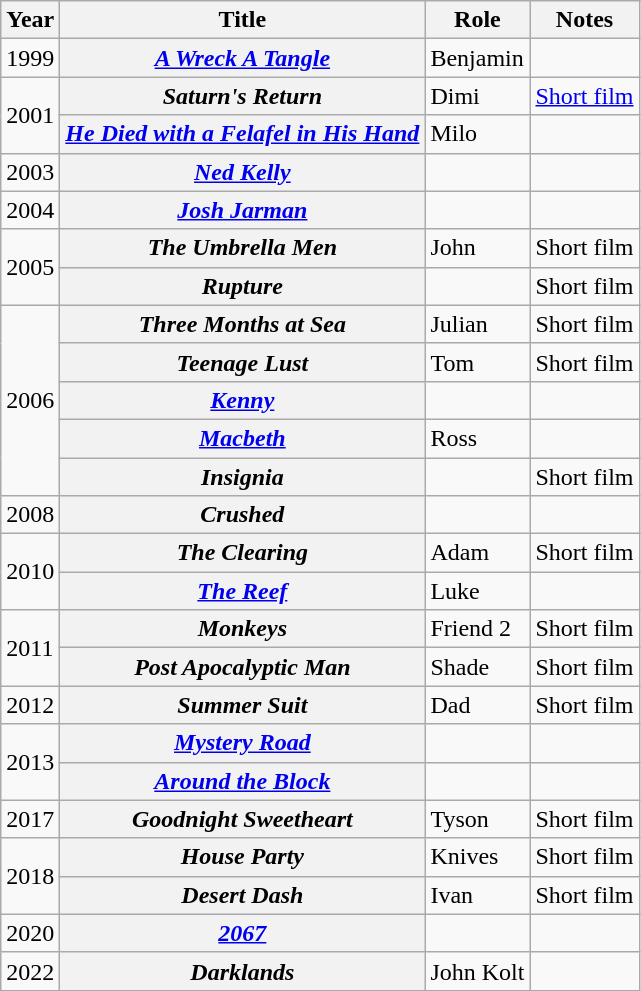<table class="wikitable plainrowheaders sortable">
<tr>
<th scope="col">Year</th>
<th scope="col">Title</th>
<th scope="col">Role</th>
<th scope="col" class="unsortable">Notes</th>
</tr>
<tr>
<td>1999</td>
<th scope="row"><em><a href='#'>A Wreck A Tangle</a></em></th>
<td>Benjamin</td>
<td></td>
</tr>
<tr>
<td rowspan="2">2001</td>
<th scope="row"><em>Saturn's Return</em></th>
<td>Dimi</td>
<td><a href='#'>Short film</a></td>
</tr>
<tr>
<th scope="row"><em><a href='#'>He Died with a Felafel in His Hand</a></em></th>
<td>Milo</td>
<td></td>
</tr>
<tr>
<td>2003</td>
<th scope="row"><em><a href='#'>Ned Kelly</a></em></th>
<td></td>
<td></td>
</tr>
<tr>
<td>2004</td>
<th scope="row"><em><a href='#'>Josh Jarman</a></em></th>
<td></td>
<td></td>
</tr>
<tr>
<td rowspan="2">2005</td>
<th scope="row"><em>The Umbrella Men</em></th>
<td>John</td>
<td>Short film</td>
</tr>
<tr>
<th scope="row"><em>Rupture</em></th>
<td></td>
<td>Short film</td>
</tr>
<tr>
<td rowspan="5">2006</td>
<th scope="row"><em>Three Months at Sea</em></th>
<td>Julian</td>
<td>Short film</td>
</tr>
<tr>
<th scope="row"><em>Teenage Lust</em></th>
<td>Tom</td>
<td>Short film</td>
</tr>
<tr>
<th scope="row"><em><a href='#'>Kenny</a></em></th>
<td></td>
<td></td>
</tr>
<tr>
<th scope="row"><em><a href='#'>Macbeth</a></em></th>
<td>Ross</td>
<td></td>
</tr>
<tr>
<th scope="row"><em>Insignia</em></th>
<td></td>
<td>Short film</td>
</tr>
<tr>
<td>2008</td>
<th scope="row"><em>Crushed</em></th>
<td></td>
<td></td>
</tr>
<tr>
<td rowspan="2">2010</td>
<th scope="row"><em>The Clearing</em></th>
<td>Adam</td>
<td>Short film</td>
</tr>
<tr>
<th scope="row"><em><a href='#'>The Reef</a></em> </th>
<td>Luke</td>
<td></td>
</tr>
<tr>
<td rowspan="2">2011</td>
<th scope="row"><em>Monkeys</em></th>
<td>Friend 2</td>
<td>Short film</td>
</tr>
<tr>
<th scope="row"><em>Post Apocalyptic Man</em></th>
<td>Shade</td>
<td>Short film</td>
</tr>
<tr>
<td>2012</td>
<th scope="row"><em>Summer Suit</em></th>
<td>Dad</td>
<td>Short film</td>
</tr>
<tr>
<td rowspan="2">2013</td>
<th scope="row"><em><a href='#'>Mystery Road</a></em></th>
<td></td>
<td></td>
</tr>
<tr>
<th scope="row"><em><a href='#'>Around the Block</a></em></th>
<td></td>
<td></td>
</tr>
<tr>
<td>2017</td>
<th scope="row"><em>Goodnight Sweetheart</em></th>
<td>Tyson</td>
<td>Short film</td>
</tr>
<tr>
<td rowspan="2">2018</td>
<th scope="row"><em>House Party</em></th>
<td>Knives</td>
<td>Short film</td>
</tr>
<tr>
<th scope="row"><em>Desert Dash</em></th>
<td>Ivan</td>
<td>Short film</td>
</tr>
<tr>
<td>2020</td>
<th scope="row"><em><a href='#'>2067</a></em></th>
<td></td>
<td></td>
</tr>
<tr>
<td>2022</td>
<th scope="row"><em>Darklands</em></th>
<td>John Kolt</td>
<td></td>
</tr>
</table>
